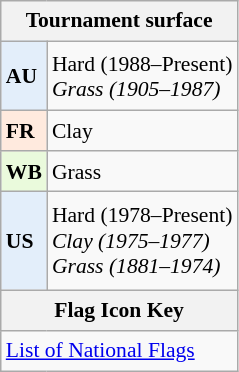<table class="wikitable nowrap" style="font-size:90%; height: 17.2em;">
<tr>
<th colspan="2">Tournament surface</th>
</tr>
<tr>
<td style="background:#e3eefa; width=30px;"><strong>AU</strong></td>
<td>Hard (1988–Present) <br> <em>Grass (1905–1987)</em></td>
</tr>
<tr>
<td style="background:#ffeade;"><strong>FR</strong></td>
<td>Clay</td>
</tr>
<tr>
<td style="background:#eafadc;"><strong>WB</strong></td>
<td>Grass</td>
</tr>
<tr>
<td style="background:#e3eefa;"><strong>US</strong></td>
<td>Hard (1978–Present) <br><em>Clay (1975–1977)</em><br><em>Grass (1881–1974)</em></td>
</tr>
<tr>
<th bgcolor="#eeeeee" colspan="2">Flag Icon Key</th>
</tr>
<tr>
<td colspan="2"><a href='#'>List of National Flags</a></td>
</tr>
</table>
